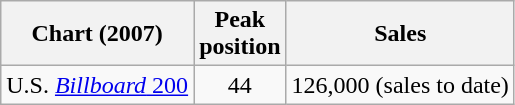<table class="wikitable">
<tr>
<th align="left">Chart (2007)</th>
<th align="left">Peak <br>position</th>
<th align="left">Sales</th>
</tr>
<tr>
<td align="left">U.S. <a href='#'><em>Billboard</em> 200</a></td>
<td align="center">44</td>
<td align="left">126,000 (sales to date)</td>
</tr>
</table>
